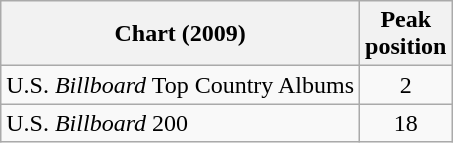<table class="wikitable">
<tr>
<th>Chart (2009)</th>
<th>Peak<br>position</th>
</tr>
<tr>
<td>U.S. <em>Billboard</em> Top Country Albums</td>
<td style="text-align:center;">2</td>
</tr>
<tr>
<td>U.S. <em>Billboard</em> 200</td>
<td style="text-align:center;">18</td>
</tr>
</table>
